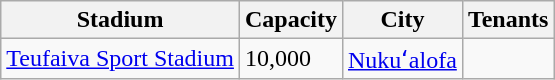<table class="wikitable sortable">
<tr>
<th>Stadium</th>
<th>Capacity</th>
<th>City</th>
<th>Tenants</th>
</tr>
<tr>
<td><a href='#'>Teufaiva Sport Stadium</a></td>
<td>10,000</td>
<td><a href='#'>Nukuʻalofa</a></td>
<td></td>
</tr>
</table>
